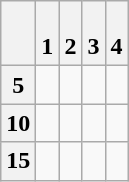<table class="wikitable" style="vertical-align: bottom;">
<tr>
<th></th>
<th><br>1</th>
<th><br>2</th>
<th><br>3</th>
<th><br>4</th>
</tr>
<tr>
<th>5 </th>
<td></td>
<td></td>
<td></td>
<td></td>
</tr>
<tr>
<th>10 </th>
<td></td>
<td></td>
<td></td>
<td></td>
</tr>
<tr>
<th>15 </th>
<td></td>
<td></td>
<td></td>
<td></td>
</tr>
</table>
